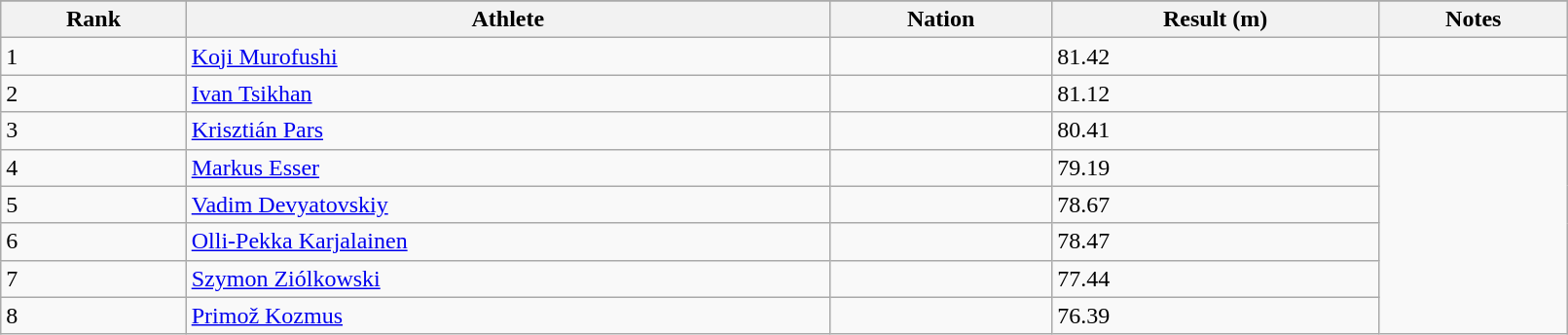<table class="wikitable" width=85%>
<tr>
</tr>
<tr>
<th>Rank</th>
<th>Athlete</th>
<th>Nation</th>
<th>Result (m)</th>
<th>Notes</th>
</tr>
<tr>
<td>1</td>
<td><a href='#'>Koji Murofushi</a></td>
<td></td>
<td>81.42</td>
</tr>
<tr>
<td>2</td>
<td><a href='#'>Ivan Tsikhan</a></td>
<td></td>
<td>81.12</td>
<td></td>
</tr>
<tr>
<td>3</td>
<td><a href='#'>Krisztián Pars</a></td>
<td></td>
<td>80.41</td>
</tr>
<tr>
<td>4</td>
<td><a href='#'>Markus Esser</a></td>
<td></td>
<td>79.19</td>
</tr>
<tr>
<td>5</td>
<td><a href='#'>Vadim Devyatovskiy</a></td>
<td></td>
<td>78.67</td>
</tr>
<tr>
<td>6</td>
<td><a href='#'>Olli-Pekka Karjalainen</a></td>
<td></td>
<td>78.47</td>
</tr>
<tr>
<td>7</td>
<td><a href='#'>Szymon Ziólkowski</a></td>
<td></td>
<td>77.44</td>
</tr>
<tr>
<td>8</td>
<td><a href='#'>Primož Kozmus</a></td>
<td></td>
<td>76.39</td>
</tr>
</table>
